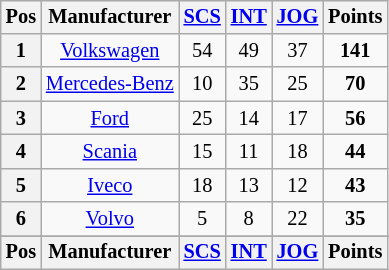<table align="left"| class="wikitable" style="font-size: 85%; text-align: center">
<tr valign="top">
<th valign="middle">Pos</th>
<th valign="middle">Manufacturer</th>
<th><a href='#'>SCS</a></th>
<th><a href='#'>INT</a></th>
<th><a href='#'>JOG</a></th>
<th valign="middle">Points</th>
</tr>
<tr>
<th>1</th>
<td><a href='#'>Volkswagen</a></td>
<td align="center">54</td>
<td align="center">49</td>
<td align="center">37</td>
<td align="center"><strong>141</strong></td>
</tr>
<tr>
<th>2</th>
<td><a href='#'>Mercedes-Benz</a></td>
<td align="center">10</td>
<td align="center">35</td>
<td align="center">25</td>
<td align="center"><strong>70</strong></td>
</tr>
<tr>
<th>3</th>
<td><a href='#'>Ford</a></td>
<td align="center">25</td>
<td align="center">14</td>
<td align="center">17</td>
<td align="center"><strong>56</strong></td>
</tr>
<tr>
<th>4</th>
<td><a href='#'>Scania</a></td>
<td align="center">15</td>
<td align="center">11</td>
<td align="center">18</td>
<td align="center"><strong>44</strong></td>
</tr>
<tr>
<th>5</th>
<td><a href='#'>Iveco</a></td>
<td align="center">18</td>
<td align="center">13</td>
<td align="center">12</td>
<td align="center"><strong>43</strong></td>
</tr>
<tr>
<th>6</th>
<td><a href='#'>Volvo</a></td>
<td align="center">5</td>
<td align="center">8</td>
<td align="center">22</td>
<td align="center"><strong>35</strong></td>
</tr>
<tr>
</tr>
<tr valign="top">
<th valign="middle">Pos</th>
<th valign="middle">Manufacturer</th>
<th><a href='#'>SCS</a></th>
<th><a href='#'>INT</a></th>
<th><a href='#'>JOG</a></th>
<th valign="middle">Points</th>
</tr>
</table>
